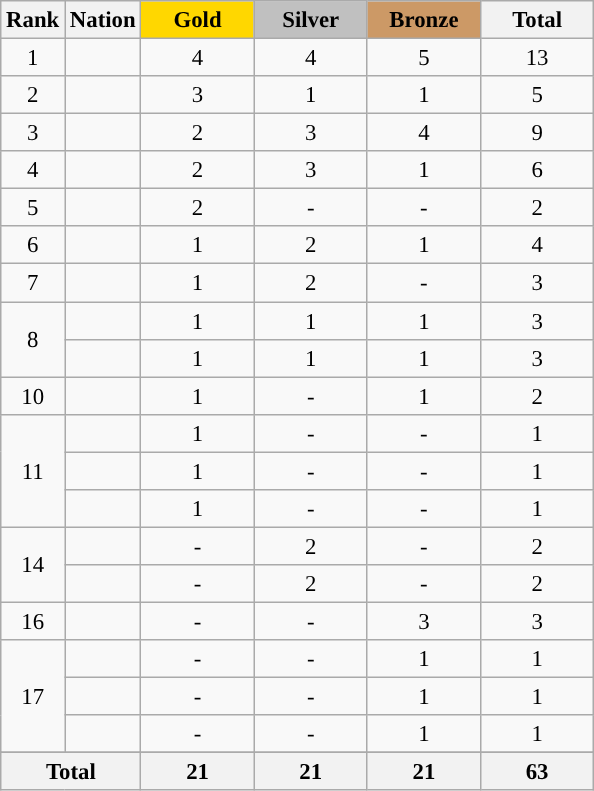<table class="wikitable" style="text-align:center; font-size:95%">
<tr>
<th scope=col>Rank</th>
<th scope=col>Nation</th>
<th scope=col style="background:gold; width:4.5em; font-weight:bold;">Gold</th>
<th scope=col style="background:silver; width:4.5em; font-weight:bold;">Silver</th>
<th scope=col style="background:#cc9966; width:4.5em; font-weight:bold;">Bronze</th>
<th scope=col style="width:4.5em;">Total</th>
</tr>
<tr>
<td>1</td>
<td align="left"></td>
<td>4</td>
<td>4</td>
<td>5</td>
<td>13</td>
</tr>
<tr>
<td>2</td>
<td align="left"></td>
<td>3</td>
<td>1</td>
<td>1</td>
<td>5</td>
</tr>
<tr>
<td>3</td>
<td align="left"></td>
<td>2</td>
<td>3</td>
<td>4</td>
<td>9</td>
</tr>
<tr>
<td>4</td>
<td align="left"></td>
<td>2</td>
<td>3</td>
<td>1</td>
<td>6</td>
</tr>
<tr>
<td>5</td>
<td align="left"></td>
<td>2</td>
<td>-</td>
<td>-</td>
<td>2</td>
</tr>
<tr>
<td>6</td>
<td align="left"></td>
<td>1</td>
<td>2</td>
<td>1</td>
<td>4</td>
</tr>
<tr>
<td>7</td>
<td align="left"></td>
<td>1</td>
<td>2</td>
<td>-</td>
<td>3</td>
</tr>
<tr>
<td rowspan=2>8</td>
<td align="left"></td>
<td>1</td>
<td>1</td>
<td>1</td>
<td>3</td>
</tr>
<tr>
<td align="left"></td>
<td>1</td>
<td>1</td>
<td>1</td>
<td>3</td>
</tr>
<tr>
<td>10</td>
<td align="left"></td>
<td>1</td>
<td>-</td>
<td>1</td>
<td>2</td>
</tr>
<tr>
<td rowspan=3>11</td>
<td align="left"></td>
<td>1</td>
<td>-</td>
<td>-</td>
<td>1</td>
</tr>
<tr>
<td align="left"></td>
<td>1</td>
<td>-</td>
<td>-</td>
<td>1</td>
</tr>
<tr>
<td align="left"></td>
<td>1</td>
<td>-</td>
<td>-</td>
<td>1</td>
</tr>
<tr>
<td rowspan=2>14</td>
<td align="left"></td>
<td>-</td>
<td>2</td>
<td>-</td>
<td>2</td>
</tr>
<tr>
<td align="left"></td>
<td>-</td>
<td>2</td>
<td>-</td>
<td>2</td>
</tr>
<tr>
<td>16</td>
<td align="left"></td>
<td>-</td>
<td>-</td>
<td>3</td>
<td>3</td>
</tr>
<tr>
<td rowspan=3>17</td>
<td align="left"></td>
<td>-</td>
<td>-</td>
<td>1</td>
<td>1</td>
</tr>
<tr>
<td align="left"></td>
<td>-</td>
<td>-</td>
<td>1</td>
<td>1</td>
</tr>
<tr>
<td align="left"></td>
<td>-</td>
<td>-</td>
<td>1</td>
<td>1</td>
</tr>
<tr>
</tr>
<tr class="sortbottom">
<th colspan=2>Total</th>
<th>21</th>
<th>21</th>
<th>21</th>
<th>63</th>
</tr>
</table>
